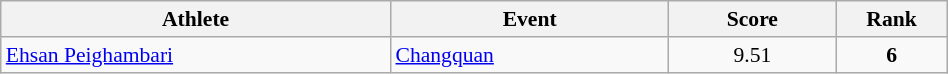<table class="wikitable" width="50%" style="text-align:center; font-size:90%">
<tr>
<th width="35%">Athlete</th>
<th width="25%">Event</th>
<th width="15%">Score</th>
<th width="10%">Rank</th>
</tr>
<tr>
<td align=left><a href='#'>Ehsan Peighambari</a></td>
<td align=left><a href='#'>Changquan</a></td>
<td>9.51</td>
<td><strong>6</strong></td>
</tr>
</table>
